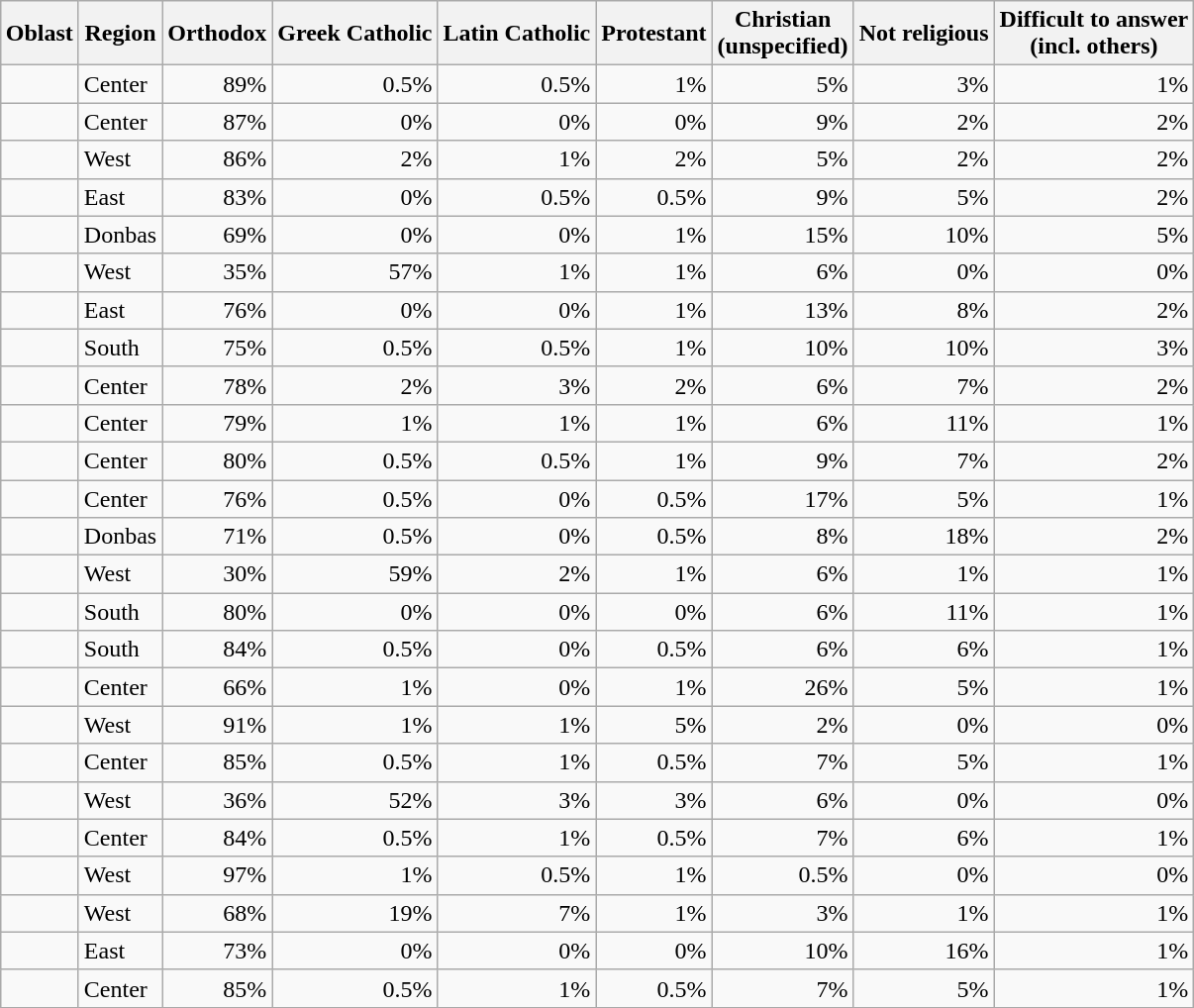<table class="sortable wikitable" style="margin:auto">
<tr>
<th>Oblast</th>
<th>Region</th>
<th>Orthodox</th>
<th>Greek Catholic</th>
<th>Latin Catholic</th>
<th>Protestant</th>
<th>Christian<br>(unspecified)</th>
<th>Not religious</th>
<th>Difficult to answer<br>(incl. others)</th>
</tr>
<tr valign=top>
<td></td>
<td>Center</td>
<td align=right>89%</td>
<td align=right>0.5%</td>
<td align=right>0.5%</td>
<td align=right>1%</td>
<td align=right>5%</td>
<td align=right>3%</td>
<td align=right>1%</td>
</tr>
<tr valign=top>
<td></td>
<td>Center</td>
<td align=right>87%</td>
<td align=right>0%</td>
<td align=right>0%</td>
<td align=right>0%</td>
<td align=right>9%</td>
<td align=right>2%</td>
<td align=right>2%</td>
</tr>
<tr valign=top>
<td></td>
<td>West</td>
<td align=right>86%</td>
<td align=right>2%</td>
<td align=right>1%</td>
<td align=right>2%</td>
<td align=right>5%</td>
<td align=right>2%</td>
<td align=right>2%</td>
</tr>
<tr valign=top>
<td></td>
<td>East</td>
<td align=right>83%</td>
<td align=right>0%</td>
<td align=right>0.5%</td>
<td align=right>0.5%</td>
<td align=right>9%</td>
<td align=right>5%</td>
<td align=right>2%</td>
</tr>
<tr valign=top>
<td></td>
<td>Donbas</td>
<td align=right>69%</td>
<td align=right>0%</td>
<td align=right>0%</td>
<td align=right>1%</td>
<td align=right>15%</td>
<td align=right>10%</td>
<td align=right>5%</td>
</tr>
<tr valign=top>
<td></td>
<td>West</td>
<td align=right>35%</td>
<td align=right>57%</td>
<td align=right>1%</td>
<td align=right>1%</td>
<td align=right>6%</td>
<td align=right>0%</td>
<td align=right>0%</td>
</tr>
<tr valign=top>
<td></td>
<td>East</td>
<td align=right>76%</td>
<td align=right>0%</td>
<td align=right>0%</td>
<td align=right>1%</td>
<td align=right>13%</td>
<td align=right>8%</td>
<td align=right>2%</td>
</tr>
<tr valign=top>
<td></td>
<td>South</td>
<td align=right>75%</td>
<td align=right>0.5%</td>
<td align=right>0.5%</td>
<td align=right>1%</td>
<td align=right>10%</td>
<td align=right>10%</td>
<td align=right>3%</td>
</tr>
<tr valign=top>
<td></td>
<td>Center</td>
<td align=right>78%</td>
<td align=right>2%</td>
<td align=right>3%</td>
<td align=right>2%</td>
<td align=right>6%</td>
<td align=right>7%</td>
<td align=right>2%</td>
</tr>
<tr valign=top>
<td></td>
<td>Center</td>
<td align=right>79%</td>
<td align=right>1%</td>
<td align=right>1%</td>
<td align=right>1%</td>
<td align=right>6%</td>
<td align=right>11%</td>
<td align=right>1%</td>
</tr>
<tr valign=top>
<td></td>
<td>Center</td>
<td align=right>80%</td>
<td align=right>0.5%</td>
<td align=right>0.5%</td>
<td align=right>1%</td>
<td align=right>9%</td>
<td align=right>7%</td>
<td align=right>2%</td>
</tr>
<tr valign=top>
<td></td>
<td>Center</td>
<td align=right>76%</td>
<td align=right>0.5%</td>
<td align=right>0%</td>
<td align=right>0.5%</td>
<td align=right>17%</td>
<td align=right>5%</td>
<td align=right>1%</td>
</tr>
<tr valign=top>
<td></td>
<td>Donbas</td>
<td align=right>71%</td>
<td align=right>0.5%</td>
<td align=right>0%</td>
<td align=right>0.5%</td>
<td align=right>8%</td>
<td align=right>18%</td>
<td align=right>2%</td>
</tr>
<tr valign=top>
<td></td>
<td>West</td>
<td align=right>30%</td>
<td align=right>59%</td>
<td align=right>2%</td>
<td align=right>1%</td>
<td align=right>6%</td>
<td align=right>1%</td>
<td align=right>1%</td>
</tr>
<tr valign=top>
<td></td>
<td>South</td>
<td align=right>80%</td>
<td align=right>0%</td>
<td align=right>0%</td>
<td align=right>0%</td>
<td align=right>6%</td>
<td align=right>11%</td>
<td align=right>1%</td>
</tr>
<tr valign=top>
<td></td>
<td>South</td>
<td align=right>84%</td>
<td align=right>0.5%</td>
<td align=right>0%</td>
<td align=right>0.5%</td>
<td align=right>6%</td>
<td align=right>6%</td>
<td align=right>1%</td>
</tr>
<tr valign=top>
<td></td>
<td>Center</td>
<td align=right>66%</td>
<td align=right>1%</td>
<td align=right>0%</td>
<td align=right>1%</td>
<td align=right>26%</td>
<td align=right>5%</td>
<td align=right>1%</td>
</tr>
<tr valign=top>
<td></td>
<td>West</td>
<td align=right>91%</td>
<td align=right>1%</td>
<td align=right>1%</td>
<td align=right>5%</td>
<td align=right>2%</td>
<td align=right>0%</td>
<td align=right>0%</td>
</tr>
<tr valign=top>
<td></td>
<td>Center</td>
<td align=right>85%</td>
<td align=right>0.5%</td>
<td align=right>1%</td>
<td align=right>0.5%</td>
<td align=right>7%</td>
<td align=right>5%</td>
<td align=right>1%</td>
</tr>
<tr valign=top>
<td></td>
<td>West</td>
<td align=right>36%</td>
<td align=right>52%</td>
<td align=right>3%</td>
<td align=right>3%</td>
<td align=right>6%</td>
<td align=right>0%</td>
<td align=right>0%</td>
</tr>
<tr valign=top>
<td></td>
<td>Center</td>
<td align=right>84%</td>
<td align=right>0.5%</td>
<td align=right>1%</td>
<td align=right>0.5%</td>
<td align=right>7%</td>
<td align=right>6%</td>
<td align=right>1%</td>
</tr>
<tr valign=top>
<td></td>
<td>West</td>
<td align=right>97%</td>
<td align=right>1%</td>
<td align=right>0.5%</td>
<td align=right>1%</td>
<td align=right>0.5%</td>
<td align=right>0%</td>
<td align=right>0%</td>
</tr>
<tr valign=top>
<td></td>
<td>West</td>
<td align=right>68%</td>
<td align=right>19%</td>
<td align=right>7%</td>
<td align=right>1%</td>
<td align=right>3%</td>
<td align=right>1%</td>
<td align=right>1%</td>
</tr>
<tr valign=top>
<td></td>
<td>East</td>
<td align=right>73%</td>
<td align=right>0%</td>
<td align=right>0%</td>
<td align=right>0%</td>
<td align=right>10%</td>
<td align=right>16%</td>
<td align=right>1%</td>
</tr>
<tr valign=top>
<td></td>
<td>Center</td>
<td align=right>85%</td>
<td align=right>0.5%</td>
<td align=right>1%</td>
<td align=right>0.5%</td>
<td align=right>7%</td>
<td align=right>5%</td>
<td align=right>1%</td>
</tr>
<tr>
</tr>
</table>
